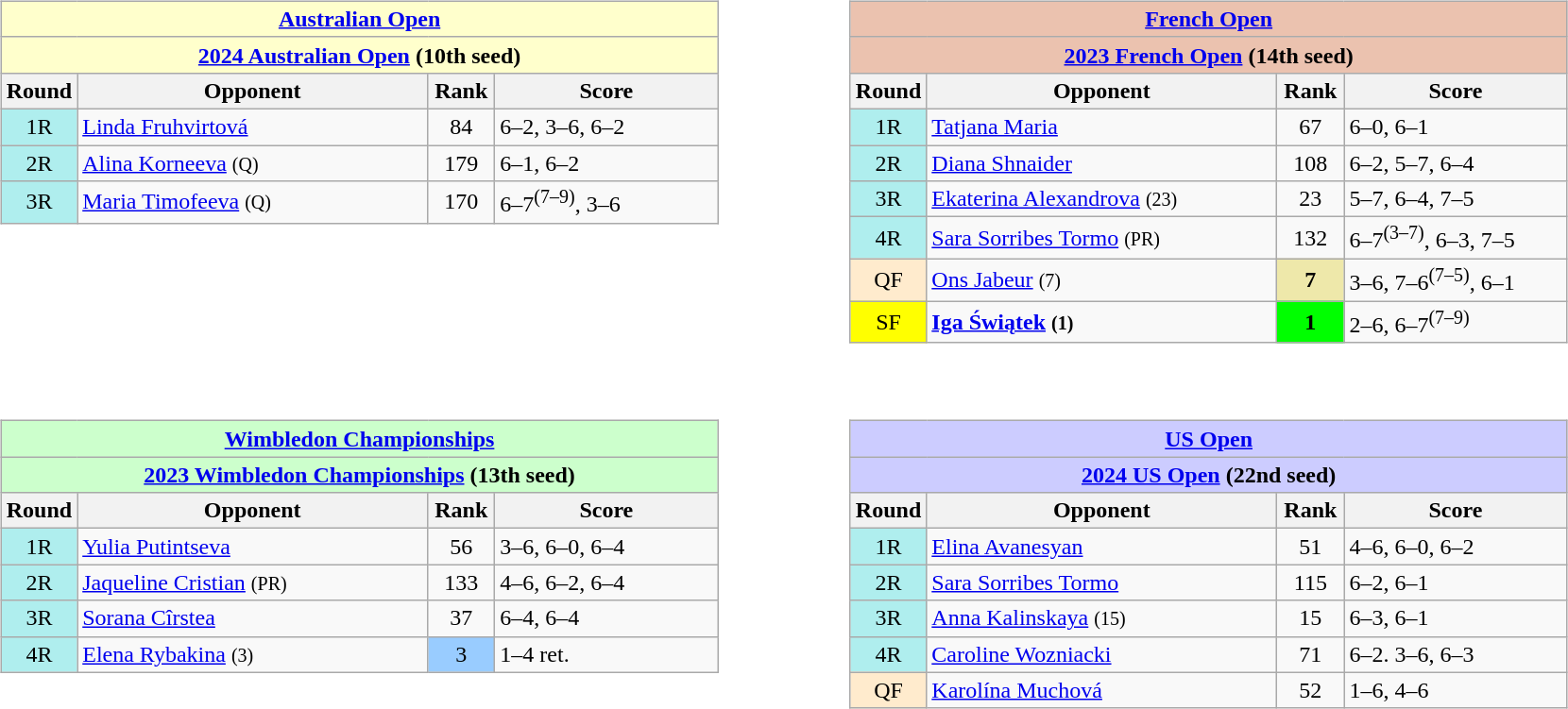<table style="width:95%">
<tr valign=top>
<td><br><table class="wikitable nowrap" style="float:left">
<tr>
<th colspan=4 style="background:#ffc;"><a href='#'>Australian Open</a></th>
</tr>
<tr>
<th colspan=4 style="background:#ffc;"><a href='#'>2024 Australian Open</a> (10th seed)</th>
</tr>
<tr>
<th width=40>Round</th>
<th width=240>Opponent</th>
<th width=40>Rank</th>
<th width=150>Score</th>
</tr>
<tr>
<td style="text-align:center; background:#afeeee;">1R</td>
<td> <a href='#'>Linda Fruhvirtová</a></td>
<td style="text-align:center">84</td>
<td>6–2, 3–6, 6–2</td>
</tr>
<tr>
<td style="text-align:center; background:#afeeee;">2R</td>
<td> <a href='#'>Alina Korneeva</a> <small> (Q) </small></td>
<td style="text-align:center">179</td>
<td>6–1, 6–2</td>
</tr>
<tr>
<td style="text-align:center; background:#afeeee;">3R</td>
<td> <a href='#'>Maria Timofeeva</a> <small> (Q) </small></td>
<td style="text-align:center">170</td>
<td>6–7<sup>(7–9)</sup>, 3–6</td>
</tr>
</table>
</td>
<td><br><table class="wikitable nowrap" style="float:left">
<tr>
<th colspan=4 style="background:#ebc2af;"><a href='#'>French Open</a></th>
</tr>
<tr>
<th colspan=4 style="background:#ebc2af;"><a href='#'>2023 French Open</a> (14th seed)</th>
</tr>
<tr>
<th width=40>Round</th>
<th width=240>Opponent</th>
<th width=40>Rank</th>
<th width=150>Score</th>
</tr>
<tr>
<td style="text-align:center; background:#afeeee;">1R</td>
<td> <a href='#'>Tatjana Maria</a></td>
<td style="text-align:center">67</td>
<td>6–0, 6–1</td>
</tr>
<tr>
<td style="text-align:center; background:#afeeee;">2R</td>
<td> <a href='#'>Diana Shnaider</a></td>
<td style="text-align:center">108</td>
<td>6–2, 5–7, 6–4</td>
</tr>
<tr>
<td style="text-align:center; background:#afeeee;">3R</td>
<td> <a href='#'>Ekaterina Alexandrova</a> <small>(23)</small></td>
<td style="text-align:center">23</td>
<td>5–7, 6–4, 7–5</td>
</tr>
<tr>
<td style="text-align:center; background:#afeeee;">4R</td>
<td> <a href='#'>Sara Sorribes Tormo</a> <small>(PR)</small></td>
<td style="text-align:center">132</td>
<td>6–7<sup>(3–7)</sup>, 6–3, 7–5</td>
</tr>
<tr>
<td style="text-align:center; background:#ffebcd;">QF</td>
<td> <a href='#'>Ons Jabeur</a> <small>(7)</small></td>
<td style="text-align:center; background:#eee8aa"><strong>7</strong></td>
<td>3–6, 7–6<sup>(7–5)</sup>, 6–1</td>
</tr>
<tr>
<td style="text-align:center; background:yellow;">SF</td>
<td> <strong><a href='#'>Iga Świątek</a> <small>(1)</small></strong></td>
<td style="text-align:center; background:lime"><strong>1</strong></td>
<td>2–6, 6–7<sup>(7–9)</sup></td>
</tr>
</table>
</td>
</tr>
<tr valign=top>
<td><br><table class="wikitable nowrap" style="float:left">
<tr>
<th colspan=4 style="background:#cfc;"><a href='#'>Wimbledon Championships</a></th>
</tr>
<tr>
<th colspan=4 style="background:#cfc;"><a href='#'>2023 Wimbledon Championships</a> (13th seed)</th>
</tr>
<tr>
<th width=40>Round</th>
<th width=240>Opponent</th>
<th width=40>Rank</th>
<th width=150>Score</th>
</tr>
<tr>
<td style="text-align:center; background:#afeeee;">1R</td>
<td> <a href='#'>Yulia Putintseva</a></td>
<td style="text-align:center">56</td>
<td>3–6, 6–0, 6–4</td>
</tr>
<tr>
<td style="text-align:center; background:#afeeee;">2R</td>
<td> <a href='#'>Jaqueline Cristian</a> <small>(PR)</small></td>
<td style="text-align:center">133</td>
<td>4–6, 6–2, 6–4</td>
</tr>
<tr>
<td style="text-align:center; background:#afeeee;">3R</td>
<td> <a href='#'>Sorana Cîrstea</a></td>
<td style="text-align:center">37</td>
<td>6–4, 6–4</td>
</tr>
<tr>
<td style="text-align:center; background:#afeeee;">4R</td>
<td> <a href='#'>Elena Rybakina</a> <small>(3)</small></td>
<td style="text-align:center; background:#9cf">3</td>
<td>1–4 ret.</td>
</tr>
</table>
</td>
<td><br><table class="wikitable nowrap" style="float:left">
<tr>
<th colspan=4 style="background:#ccf;"><a href='#'>US Open</a></th>
</tr>
<tr>
<th colspan=4 style="background:#ccf;"><a href='#'>2024 US Open</a> (22nd seed)</th>
</tr>
<tr>
<th width=40>Round</th>
<th width=240>Opponent</th>
<th width=40>Rank</th>
<th width=150>Score</th>
</tr>
<tr>
<td style="text-align:center; background:#afeeee;">1R</td>
<td> <a href='#'>Elina Avanesyan</a></td>
<td style="text-align:center">51</td>
<td>4–6, 6–0, 6–2</td>
</tr>
<tr>
<td style="text-align:center; background:#afeeee;">2R</td>
<td> <a href='#'>Sara Sorribes Tormo</a></td>
<td style="text-align:center">115</td>
<td>6–2, 6–1</td>
</tr>
<tr>
<td style="text-align:center; background:#afeeee;">3R</td>
<td> <a href='#'>Anna Kalinskaya</a> <small>(15)</small></td>
<td style="text-align:center">15</td>
<td>6–3, 6–1</td>
</tr>
<tr>
<td style="text-align:center; background:#afeeee;">4R</td>
<td> <a href='#'>Caroline Wozniacki</a></td>
<td style="text-align:center">71</td>
<td>6–2. 3–6, 6–3</td>
</tr>
<tr>
<td style="text-align:center; background:#ffebcd;">QF</td>
<td> <a href='#'>Karolína Muchová</a></td>
<td style="text-align:center">52</td>
<td>1–6, 4–6</td>
</tr>
</table>
</td>
</tr>
</table>
